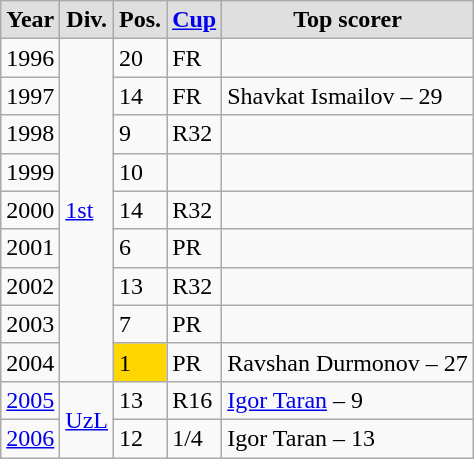<table class="wikitable">
<tr style="text-align:center; background:#dfdfdf;">
<td><strong>Year</strong></td>
<td><strong>Div.</strong></td>
<td><strong>Pos.</strong></td>
<td><strong><a href='#'>Cup</a></strong></td>
<td><strong>Top scorer</strong></td>
</tr>
<tr>
<td>1996</td>
<td rowspan=9><a href='#'>1st</a></td>
<td>20</td>
<td>FR</td>
<td></td>
</tr>
<tr>
<td>1997</td>
<td>14</td>
<td>FR</td>
<td>Shavkat Ismailov – 29</td>
</tr>
<tr>
<td>1998</td>
<td>9</td>
<td>R32</td>
<td></td>
</tr>
<tr>
<td>1999</td>
<td>10</td>
<td></td>
<td></td>
</tr>
<tr>
<td>2000</td>
<td>14</td>
<td>R32</td>
<td></td>
</tr>
<tr>
<td>2001</td>
<td>6</td>
<td>PR</td>
<td></td>
</tr>
<tr>
<td>2002</td>
<td>13</td>
<td>R32</td>
<td></td>
</tr>
<tr>
<td>2003</td>
<td>7</td>
<td>PR</td>
<td></td>
</tr>
<tr>
<td>2004</td>
<td bgcolor=gold>1 </td>
<td>PR</td>
<td>Ravshan Durmonov – 27</td>
</tr>
<tr>
<td><a href='#'>2005</a></td>
<td rowspan=2><a href='#'>UzL</a></td>
<td>13</td>
<td>R16</td>
<td><a href='#'>Igor Taran</a> – 9</td>
</tr>
<tr>
<td><a href='#'>2006</a></td>
<td>12</td>
<td>1/4</td>
<td>Igor Taran – 13</td>
</tr>
</table>
